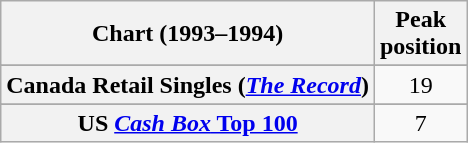<table class="wikitable sortable plainrowheaders" style="text-align:center">
<tr>
<th>Chart (1993–1994)</th>
<th>Peak<br>position</th>
</tr>
<tr>
</tr>
<tr>
<th scope="row">Canada Retail Singles (<em><a href='#'>The Record</a></em>)</th>
<td>19</td>
</tr>
<tr>
</tr>
<tr>
</tr>
<tr>
</tr>
<tr>
</tr>
<tr>
</tr>
<tr>
</tr>
<tr>
<th scope="row">US <a href='#'><em>Cash Box</em> Top 100</a></th>
<td>7</td>
</tr>
</table>
